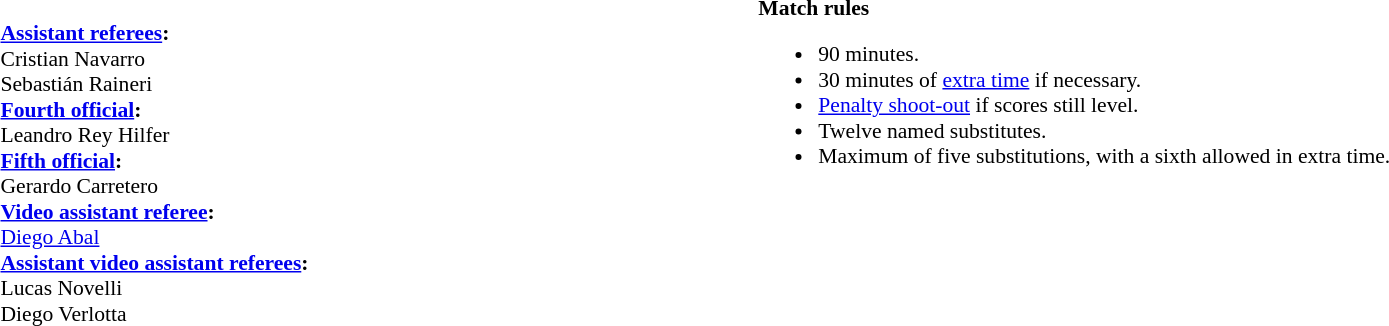<table width=100% style="font-size: 90%">
<tr>
<td><br>
<br><strong><a href='#'>Assistant referees</a>:</strong>
<br>Cristian Navarro
<br>Sebastián Raineri
<br><strong><a href='#'>Fourth official</a>:</strong>
<br>Leandro Rey Hilfer
<br><strong><a href='#'>Fifth official</a>:</strong>
<br>Gerardo Carretero
<br><strong><a href='#'>Video assistant referee</a>:</strong>
<br><a href='#'>Diego Abal</a>
<br><strong><a href='#'>Assistant video assistant referees</a>:</strong>
<br>Lucas Novelli
<br>Diego Verlotta</td>
<td style="width:60%; vertical-align:top"><br><strong>Match rules</strong><ul><li>90 minutes.</li><li>30 minutes of <a href='#'>extra time</a> if necessary.</li><li><a href='#'>Penalty shoot-out</a> if scores still level.</li><li>Twelve named substitutes.</li><li>Maximum of five substitutions, with a sixth allowed in extra time.</li></ul></td>
</tr>
</table>
